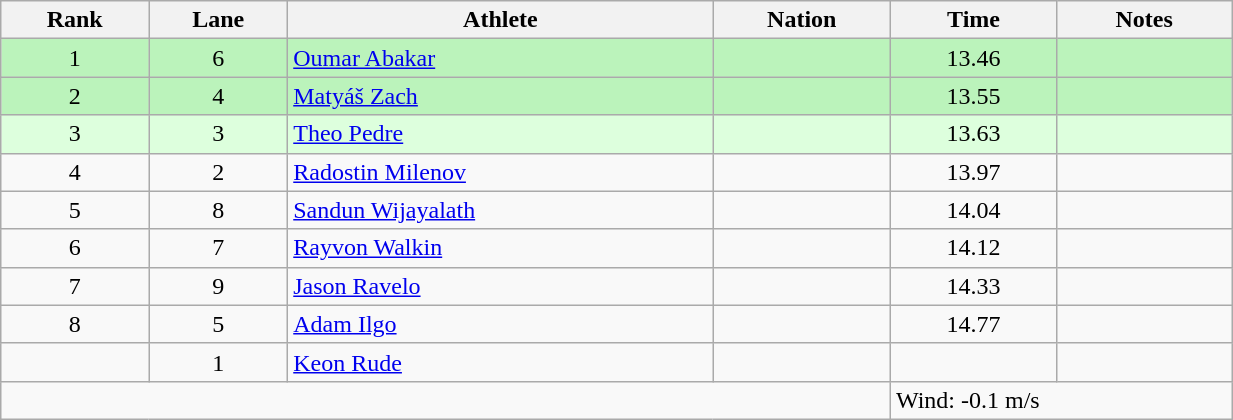<table class="wikitable sortable" style="text-align:center;width: 65%;">
<tr>
<th scope="col">Rank</th>
<th scope="col">Lane</th>
<th scope="col">Athlete</th>
<th scope="col">Nation</th>
<th scope="col">Time</th>
<th scope="col">Notes</th>
</tr>
<tr bgcolor=bbf3bb>
<td>1</td>
<td>6</td>
<td align=left><a href='#'>Oumar Abakar</a></td>
<td align=left></td>
<td>13.46</td>
<td></td>
</tr>
<tr bgcolor=bbf3bb>
<td>2</td>
<td>4</td>
<td align=left><a href='#'>Matyáš Zach</a></td>
<td align=left></td>
<td>13.55</td>
<td></td>
</tr>
<tr bgcolor=ddffdd>
<td>3</td>
<td>3</td>
<td align=left><a href='#'>Theo Pedre</a></td>
<td align=left></td>
<td>13.63</td>
<td></td>
</tr>
<tr>
<td>4</td>
<td>2</td>
<td align=left><a href='#'>Radostin Milenov</a></td>
<td align=left></td>
<td>13.97</td>
<td></td>
</tr>
<tr>
<td>5</td>
<td>8</td>
<td align=left><a href='#'>Sandun Wijayalath</a></td>
<td align=left></td>
<td>14.04</td>
<td></td>
</tr>
<tr>
<td>6</td>
<td>7</td>
<td align=left><a href='#'>Rayvon Walkin</a></td>
<td align=left></td>
<td>14.12</td>
<td></td>
</tr>
<tr>
<td>7</td>
<td>9</td>
<td align=left><a href='#'>Jason Ravelo</a></td>
<td align=left></td>
<td>14.33</td>
<td></td>
</tr>
<tr>
<td>8</td>
<td>5</td>
<td align=left><a href='#'>Adam Ilgo</a></td>
<td align=left></td>
<td>14.77</td>
<td></td>
</tr>
<tr>
<td></td>
<td>1</td>
<td align=left><a href='#'>Keon Rude</a></td>
<td align=left></td>
<td></td>
<td></td>
</tr>
<tr class="sortbottom">
<td colspan="4"></td>
<td colspan="2" style="text-align:left;">Wind: -0.1 m/s</td>
</tr>
</table>
